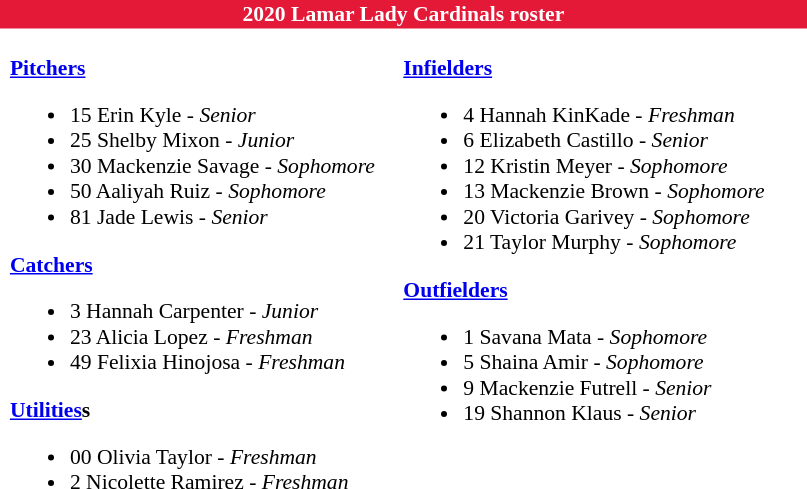<table class="toccolours" style="border-collapse:collapse; font-size:90%;">
<tr>
<td colspan="9" style="background:#E31937; color:white; text-align:center;"><strong>2020 Lamar Lady Cardinals roster</strong></td>
</tr>
<tr>
</tr>
<tr>
<td width="03"> </td>
<td valign="top"><br><strong><a href='#'>Pitchers</a></strong><ul><li>15 Erin Kyle - <em>Senior</em></li><li>25 Shelby Mixon - <em>Junior</em></li><li>30 Mackenzie Savage - <em>Sophomore</em></li><li>50 Aaliyah Ruiz - <em>Sophomore</em></li><li>81 Jade Lewis - <em>Senior</em></li></ul><strong><a href='#'>Catchers</a></strong><ul><li>3 Hannah Carpenter  - <em>Junior</em></li><li>23  Alicia Lopez - <em>Freshman</em></li><li>49  Felixia Hinojosa - <em>Freshman</em></li></ul><strong><a href='#'>Utilities</a>s</strong><ul><li>00  Olivia Taylor  - <em>Freshman</em></li><li>2  Nicolette Ramirez - <em>Freshman</em></li></ul></td>
<td width="15"> </td>
<td valign="top"><br><strong><a href='#'>Infielders</a></strong><ul><li>4  Hannah KinKade - <em>Freshman</em></li><li>6  Elizabeth Castillo - <em>Senior</em></li><li>12  Kristin Meyer - <em>Sophomore</em></li><li>13  Mackenzie Brown - <em>Sophomore</em></li><li>20  Victoria Garivey - <em>Sophomore</em></li><li>21  Taylor Murphy - <em>Sophomore</em></li></ul><strong><a href='#'>Outfielders</a></strong><ul><li>1  Savana Mata  - <em>Sophomore</em></li><li>5  Shaina Amir - <em>Sophomore</em></li><li>9  Mackenzie Futrell - <em>Senior</em></li><li>19 Shannon Klaus - <em>Senior</em></li></ul></td>
<td width="25"> </td>
</tr>
</table>
